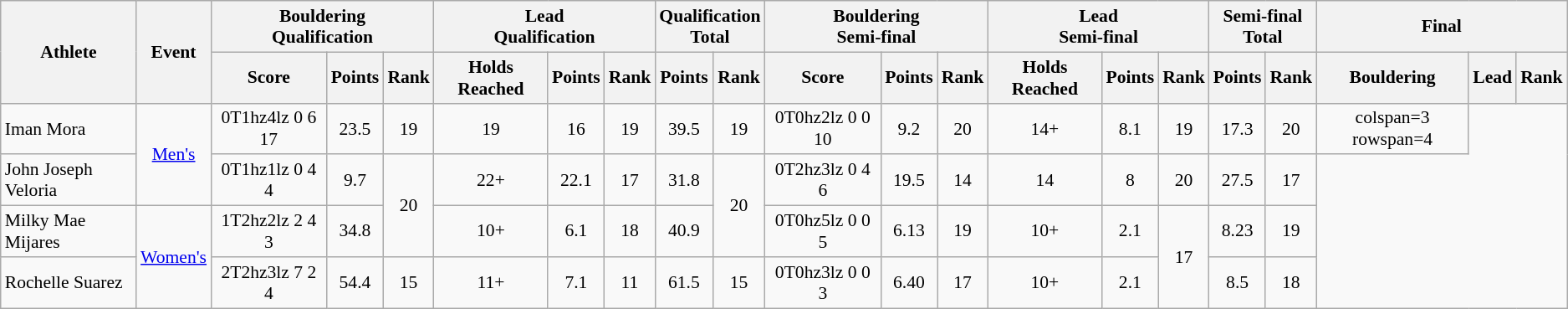<table class="wikitable" style="text-align:center; font-size:90%">
<tr>
<th rowspan=2>Athlete</th>
<th rowspan=2>Event</th>
<th colspan=3>Bouldering<br>Qualification</th>
<th colspan=3>Lead<br>Qualification</th>
<th colspan=2>Qualification<br>Total</th>
<th colspan=3>Bouldering<br>Semi-final</th>
<th colspan=3>Lead<br>Semi-final</th>
<th colspan=2>Semi-final<br>Total</th>
<th colspan=3>Final</th>
</tr>
<tr>
<th>Score</th>
<th>Points</th>
<th>Rank</th>
<th>Holds Reached</th>
<th>Points</th>
<th>Rank</th>
<th>Points</th>
<th>Rank</th>
<th>Score</th>
<th>Points</th>
<th>Rank</th>
<th>Holds Reached</th>
<th>Points</th>
<th>Rank</th>
<th>Points</th>
<th>Rank</th>
<th>Bouldering</th>
<th>Lead</th>
<th>Rank</th>
</tr>
<tr>
<td align=left>Iman Mora</td>
<td rowspan=2><a href='#'>Men's</a></td>
<td>0T1hz4lz 0 6 17</td>
<td>23.5</td>
<td>19</td>
<td>19</td>
<td>16</td>
<td>19</td>
<td>39.5</td>
<td>19 </td>
<td>0T0hz2lz 0 0 10</td>
<td>9.2</td>
<td>20</td>
<td>14+</td>
<td>8.1</td>
<td>19</td>
<td>17.3</td>
<td>20</td>
<td>colspan=3 rowspan=4 </td>
</tr>
<tr>
<td align=left>John Joseph Veloria</td>
<td>0T1hz1lz 0 4 4</td>
<td>9.7</td>
<td rowspan=2>20</td>
<td>22+</td>
<td>22.1</td>
<td>17</td>
<td>31.8</td>
<td rowspan=2>20 </td>
<td>0T2hz3lz 0 4 6</td>
<td>19.5</td>
<td>14</td>
<td>14</td>
<td>8</td>
<td>20</td>
<td>27.5</td>
<td>17</td>
</tr>
<tr>
<td align=left>Milky Mae Mijares</td>
<td rowspan=2><a href='#'>Women's</a></td>
<td>1T2hz2lz 2 4 3</td>
<td>34.8</td>
<td>10+</td>
<td>6.1</td>
<td>18</td>
<td>40.9</td>
<td>0T0hz5lz 0 0 5</td>
<td>6.13</td>
<td>19</td>
<td>10+</td>
<td>2.1</td>
<td rowspan=2>17</td>
<td>8.23</td>
<td>19</td>
</tr>
<tr>
<td align=left>Rochelle Suarez</td>
<td>2T2hz3lz 7 2 4</td>
<td>54.4</td>
<td>15</td>
<td>11+</td>
<td>7.1</td>
<td>11</td>
<td>61.5</td>
<td>15 </td>
<td>0T0hz3lz 0 0 3</td>
<td>6.40</td>
<td>17</td>
<td>10+</td>
<td>2.1</td>
<td>8.5</td>
<td>18</td>
</tr>
</table>
